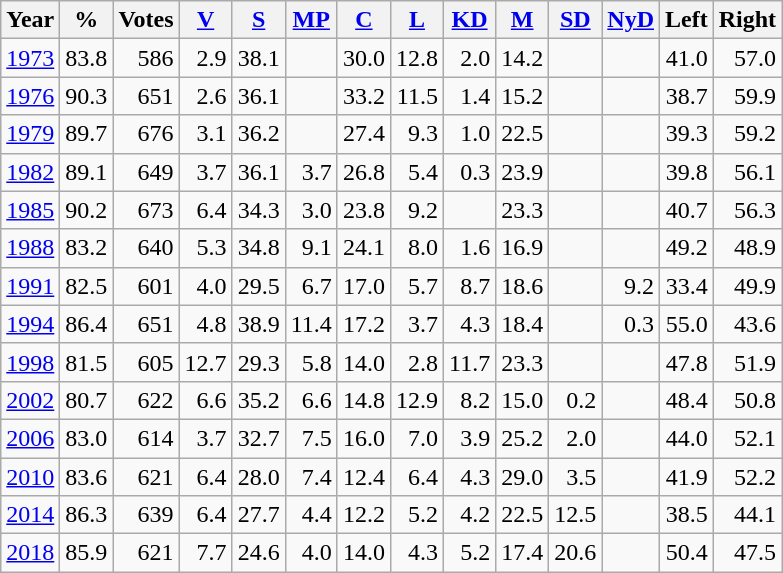<table class="wikitable sortable" style=text-align:right>
<tr>
<th>Year</th>
<th>%</th>
<th>Votes</th>
<th><a href='#'>V</a></th>
<th><a href='#'>S</a></th>
<th><a href='#'>MP</a></th>
<th><a href='#'>C</a></th>
<th><a href='#'>L</a></th>
<th><a href='#'>KD</a></th>
<th><a href='#'>M</a></th>
<th><a href='#'>SD</a></th>
<th><a href='#'>NyD</a></th>
<th>Left</th>
<th>Right</th>
</tr>
<tr>
<td align=left><a href='#'>1973</a></td>
<td>83.8</td>
<td>586</td>
<td>2.9</td>
<td>38.1</td>
<td></td>
<td>30.0</td>
<td>12.8</td>
<td>2.0</td>
<td>14.2</td>
<td></td>
<td></td>
<td>41.0</td>
<td>57.0</td>
</tr>
<tr>
<td align=left><a href='#'>1976</a></td>
<td>90.3</td>
<td>651</td>
<td>2.6</td>
<td>36.1</td>
<td></td>
<td>33.2</td>
<td>11.5</td>
<td>1.4</td>
<td>15.2</td>
<td></td>
<td></td>
<td>38.7</td>
<td>59.9</td>
</tr>
<tr>
<td align=left><a href='#'>1979</a></td>
<td>89.7</td>
<td>676</td>
<td>3.1</td>
<td>36.2</td>
<td></td>
<td>27.4</td>
<td>9.3</td>
<td>1.0</td>
<td>22.5</td>
<td></td>
<td></td>
<td>39.3</td>
<td>59.2</td>
</tr>
<tr>
<td align=left><a href='#'>1982</a></td>
<td>89.1</td>
<td>649</td>
<td>3.7</td>
<td>36.1</td>
<td>3.7</td>
<td>26.8</td>
<td>5.4</td>
<td>0.3</td>
<td>23.9</td>
<td></td>
<td></td>
<td>39.8</td>
<td>56.1</td>
</tr>
<tr>
<td align=left><a href='#'>1985</a></td>
<td>90.2</td>
<td>673</td>
<td>6.4</td>
<td>34.3</td>
<td>3.0</td>
<td>23.8</td>
<td>9.2</td>
<td></td>
<td>23.3</td>
<td></td>
<td></td>
<td>40.7</td>
<td>56.3</td>
</tr>
<tr>
<td align=left><a href='#'>1988</a></td>
<td>83.2</td>
<td>640</td>
<td>5.3</td>
<td>34.8</td>
<td>9.1</td>
<td>24.1</td>
<td>8.0</td>
<td>1.6</td>
<td>16.9</td>
<td></td>
<td></td>
<td>49.2</td>
<td>48.9</td>
</tr>
<tr>
<td align=left><a href='#'>1991</a></td>
<td>82.5</td>
<td>601</td>
<td>4.0</td>
<td>29.5</td>
<td>6.7</td>
<td>17.0</td>
<td>5.7</td>
<td>8.7</td>
<td>18.6</td>
<td></td>
<td>9.2</td>
<td>33.4</td>
<td>49.9</td>
</tr>
<tr>
<td align=left><a href='#'>1994</a></td>
<td>86.4</td>
<td>651</td>
<td>4.8</td>
<td>38.9</td>
<td>11.4</td>
<td>17.2</td>
<td>3.7</td>
<td>4.3</td>
<td>18.4</td>
<td></td>
<td>0.3</td>
<td>55.0</td>
<td>43.6</td>
</tr>
<tr>
<td align=left><a href='#'>1998</a></td>
<td>81.5</td>
<td>605</td>
<td>12.7</td>
<td>29.3</td>
<td>5.8</td>
<td>14.0</td>
<td>2.8</td>
<td>11.7</td>
<td>23.3</td>
<td></td>
<td></td>
<td>47.8</td>
<td>51.9</td>
</tr>
<tr>
<td align=left><a href='#'>2002</a></td>
<td>80.7</td>
<td>622</td>
<td>6.6</td>
<td>35.2</td>
<td>6.6</td>
<td>14.8</td>
<td>12.9</td>
<td>8.2</td>
<td>15.0</td>
<td>0.2</td>
<td></td>
<td>48.4</td>
<td>50.8</td>
</tr>
<tr>
<td align=left><a href='#'>2006</a></td>
<td>83.0</td>
<td>614</td>
<td>3.7</td>
<td>32.7</td>
<td>7.5</td>
<td>16.0</td>
<td>7.0</td>
<td>3.9</td>
<td>25.2</td>
<td>2.0</td>
<td></td>
<td>44.0</td>
<td>52.1</td>
</tr>
<tr>
<td align=left><a href='#'>2010</a></td>
<td>83.6</td>
<td>621</td>
<td>6.4</td>
<td>28.0</td>
<td>7.4</td>
<td>12.4</td>
<td>6.4</td>
<td>4.3</td>
<td>29.0</td>
<td>3.5</td>
<td></td>
<td>41.9</td>
<td>52.2</td>
</tr>
<tr>
<td align=left><a href='#'>2014</a></td>
<td>86.3</td>
<td>639</td>
<td>6.4</td>
<td>27.7</td>
<td>4.4</td>
<td>12.2</td>
<td>5.2</td>
<td>4.2</td>
<td>22.5</td>
<td>12.5</td>
<td></td>
<td>38.5</td>
<td>44.1</td>
</tr>
<tr>
<td align=left><a href='#'>2018</a></td>
<td>85.9</td>
<td>621</td>
<td>7.7</td>
<td>24.6</td>
<td>4.0</td>
<td>14.0</td>
<td>4.3</td>
<td>5.2</td>
<td>17.4</td>
<td>20.6</td>
<td></td>
<td>50.4</td>
<td>47.5</td>
</tr>
</table>
